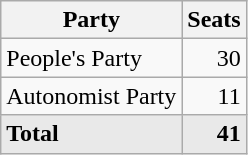<table class=wikitable style="text-align:right">
<tr>
<th>Party</th>
<th>Seats</th>
</tr>
<tr>
<td align=left>People's Party</td>
<td>30</td>
</tr>
<tr>
<td align=left>Autonomist Party</td>
<td>11</td>
</tr>
<tr>
<td align=left style="background-color:#E9E9E9"><strong>Total</strong></td>
<td style="background-color:#E9E9E9"><strong>41</strong></td>
</tr>
</table>
